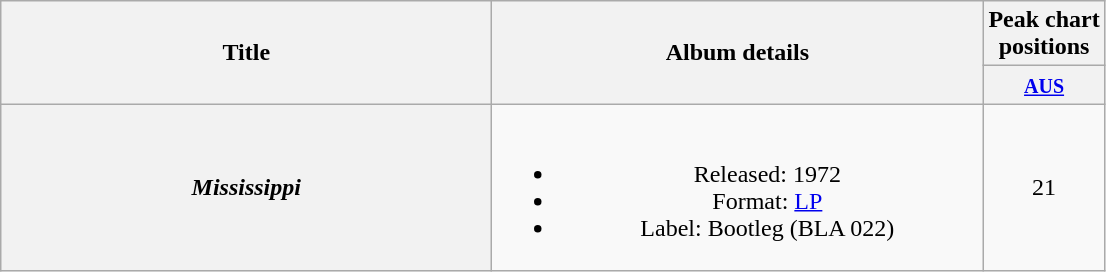<table class="wikitable plainrowheaders" style="text-align:center;" border="1">
<tr>
<th scope="col" rowspan="2" style="width:20em;">Title</th>
<th scope="col" rowspan="2" style="width:20em;">Album details</th>
<th scope="col" colspan="1">Peak chart<br>positions</th>
</tr>
<tr>
<th scope="col" style="text-align:center;"><small><a href='#'>AUS</a></small><br></th>
</tr>
<tr>
<th scope="row"><em>Mississippi</em></th>
<td><br><ul><li>Released: 1972</li><li>Format: <a href='#'>LP</a></li><li>Label: Bootleg (BLA 022)</li></ul></td>
<td align="center">21</td>
</tr>
</table>
